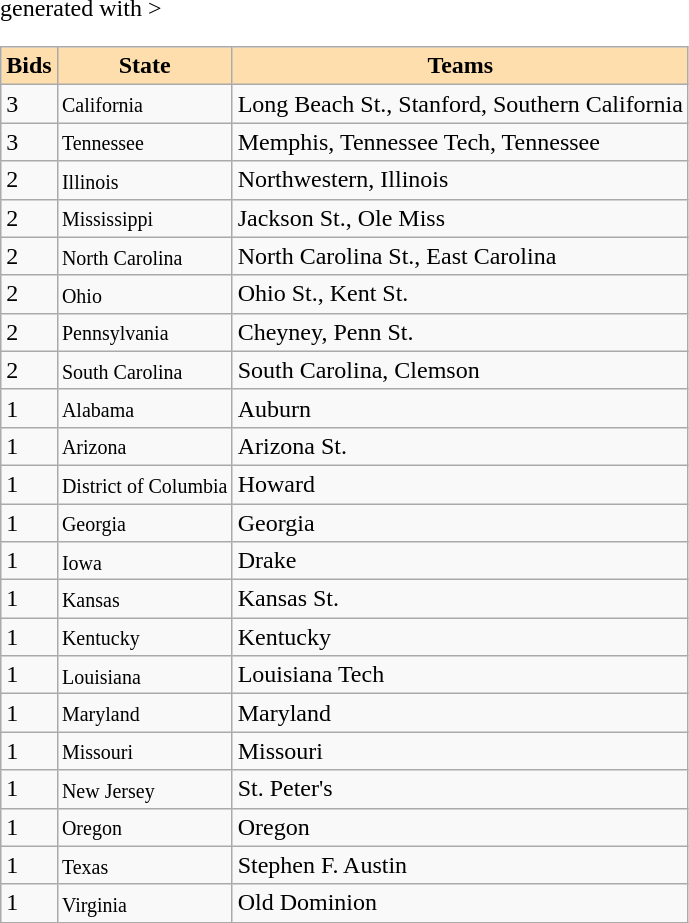<table class="wikitable sortable" <hiddentext>generated with  >
<tr>
<th style="background-color:#FFDEAD;">Bids</th>
<th style="background-color:#FFDEAD;">State</th>
<th style="background-color:#FFDEAD;">Teams</th>
</tr>
<tr valign="bottom">
<td height="14">3</td>
<td style="font-size:10pt">California</td>
<td>Long Beach St., Stanford, Southern California</td>
</tr>
<tr valign="bottom">
<td height="14">3</td>
<td style="font-size:10pt">Tennessee</td>
<td>Memphis, Tennessee Tech, Tennessee</td>
</tr>
<tr valign="bottom">
<td height="14">2</td>
<td style="font-size:10pt">Illinois</td>
<td>Northwestern, Illinois</td>
</tr>
<tr valign="bottom">
<td height="14">2</td>
<td style="font-size:10pt">Mississippi</td>
<td>Jackson St., Ole Miss</td>
</tr>
<tr valign="bottom">
<td height="14">2</td>
<td style="font-size:10pt">North Carolina</td>
<td>North Carolina St., East Carolina</td>
</tr>
<tr valign="bottom">
<td height="14">2</td>
<td style="font-size:10pt">Ohio</td>
<td>Ohio St., Kent St.</td>
</tr>
<tr valign="bottom">
<td height="14">2</td>
<td style="font-size:10pt">Pennsylvania</td>
<td>Cheyney, Penn St.</td>
</tr>
<tr valign="bottom">
<td height="14">2</td>
<td style="font-size:10pt">South Carolina</td>
<td>South Carolina, Clemson</td>
</tr>
<tr valign="bottom">
<td height="14">1</td>
<td style="font-size:10pt">Alabama</td>
<td>Auburn</td>
</tr>
<tr valign="bottom">
<td height="14">1</td>
<td style="font-size:10pt">Arizona</td>
<td>Arizona St.</td>
</tr>
<tr valign="bottom">
<td height="14">1</td>
<td style="font-size:10pt">District of Columbia</td>
<td>Howard</td>
</tr>
<tr valign="bottom">
<td height="14">1</td>
<td style="font-size:10pt">Georgia</td>
<td>Georgia</td>
</tr>
<tr valign="bottom">
<td height="14">1</td>
<td style="font-size:10pt">Iowa</td>
<td>Drake</td>
</tr>
<tr valign="bottom">
<td height="14">1</td>
<td style="font-size:10pt">Kansas</td>
<td>Kansas St.</td>
</tr>
<tr valign="bottom">
<td height="14">1</td>
<td style="font-size:10pt">Kentucky</td>
<td>Kentucky</td>
</tr>
<tr valign="bottom">
<td height="14">1</td>
<td style="font-size:10pt">Louisiana</td>
<td>Louisiana Tech</td>
</tr>
<tr valign="bottom">
<td height="14">1</td>
<td style="font-size:10pt">Maryland</td>
<td>Maryland</td>
</tr>
<tr valign="bottom">
<td height="14">1</td>
<td style="font-size:10pt">Missouri</td>
<td>Missouri</td>
</tr>
<tr valign="bottom">
<td height="14">1</td>
<td style="font-size:10pt">New  Jersey</td>
<td>St. Peter's</td>
</tr>
<tr valign="bottom">
<td height="14">1</td>
<td style="font-size:10pt">Oregon</td>
<td>Oregon</td>
</tr>
<tr valign="bottom">
<td height="14">1</td>
<td style="font-size:10pt">Texas</td>
<td>Stephen F. Austin</td>
</tr>
<tr valign="bottom">
<td height="14">1</td>
<td style="font-size:10pt">Virginia</td>
<td>Old  Dominion</td>
</tr>
</table>
